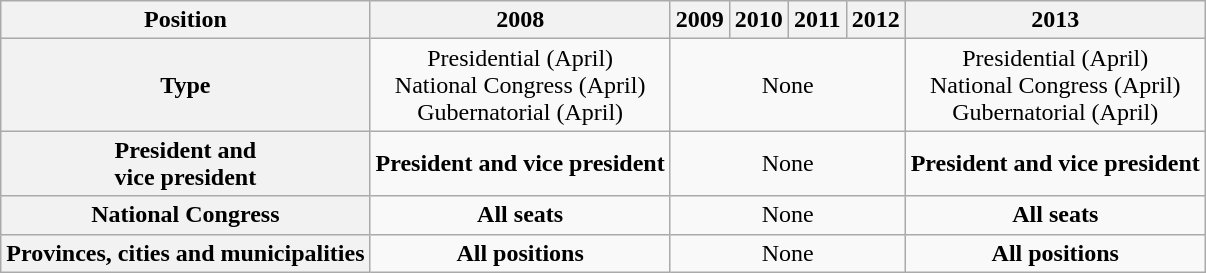<table class=wikitable style="text-align:center;">
<tr>
<th>Position</th>
<th>2008</th>
<th>2009</th>
<th>2010</th>
<th>2011</th>
<th>2012</th>
<th>2013</th>
</tr>
<tr>
<th>Type</th>
<td>Presidential (April)<br>National Congress (April)<br>Gubernatorial (April)</td>
<td colspan=4>None</td>
<td>Presidential (April)<br>National Congress (April)<br>Gubernatorial (April)</td>
</tr>
<tr>
<th>President and<br>vice president</th>
<td><strong>President and vice president</strong></td>
<td colspan=4>None</td>
<td><strong>President and vice president</strong></td>
</tr>
<tr>
<th>National Congress</th>
<td><strong>All seats</strong></td>
<td colspan=4>None</td>
<td><strong>All seats</strong></td>
</tr>
<tr>
<th>Provinces, cities and municipalities</th>
<td><strong>All positions</strong></td>
<td colspan=4>None</td>
<td><strong>All positions</strong></td>
</tr>
</table>
